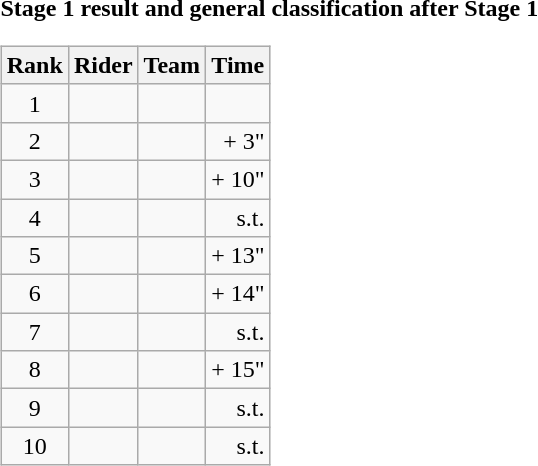<table>
<tr>
<td><strong>Stage 1 result and general classification after Stage 1</strong><br><table class="wikitable">
<tr>
<th scope="col">Rank</th>
<th scope="col">Rider</th>
<th scope="col">Team</th>
<th scope="col">Time</th>
</tr>
<tr>
<td style="text-align:center;">1</td>
<td></td>
<td></td>
<td style="text-align:right;"></td>
</tr>
<tr>
<td style="text-align:center;">2</td>
<td></td>
<td></td>
<td style="text-align:right;">+ 3"</td>
</tr>
<tr>
<td style="text-align:center;">3</td>
<td></td>
<td></td>
<td style="text-align:right;">+ 10"</td>
</tr>
<tr>
<td style="text-align:center;">4</td>
<td></td>
<td></td>
<td style="text-align:right;">s.t.</td>
</tr>
<tr>
<td style="text-align:center;">5</td>
<td></td>
<td></td>
<td style="text-align:right;">+ 13"</td>
</tr>
<tr>
<td style="text-align:center;">6</td>
<td></td>
<td></td>
<td style="text-align:right;">+ 14"</td>
</tr>
<tr>
<td style="text-align:center;">7</td>
<td></td>
<td></td>
<td style="text-align:right;">s.t.</td>
</tr>
<tr>
<td style="text-align:center;">8</td>
<td></td>
<td></td>
<td style="text-align:right;">+ 15"</td>
</tr>
<tr>
<td style="text-align:center;">9</td>
<td></td>
<td></td>
<td style="text-align:right;">s.t.</td>
</tr>
<tr>
<td style="text-align:center;">10</td>
<td></td>
<td></td>
<td style="text-align:right;">s.t.</td>
</tr>
</table>
</td>
</tr>
</table>
